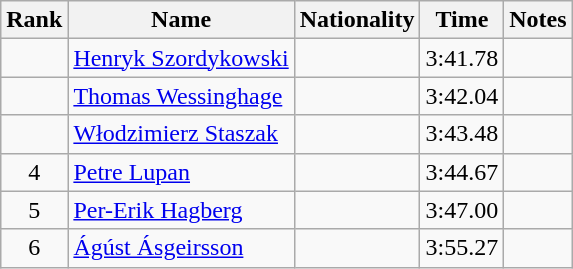<table class="wikitable sortable" style="text-align:center">
<tr>
<th>Rank</th>
<th>Name</th>
<th>Nationality</th>
<th>Time</th>
<th>Notes</th>
</tr>
<tr>
<td></td>
<td align="left"><a href='#'>Henryk Szordykowski</a></td>
<td align=left></td>
<td>3:41.78</td>
<td></td>
</tr>
<tr>
<td></td>
<td align="left"><a href='#'>Thomas Wessinghage</a></td>
<td align=left></td>
<td>3:42.04</td>
<td></td>
</tr>
<tr>
<td></td>
<td align="left"><a href='#'>Włodzimierz Staszak</a></td>
<td align=left></td>
<td>3:43.48</td>
<td></td>
</tr>
<tr>
<td>4</td>
<td align="left"><a href='#'>Petre Lupan</a></td>
<td align=left></td>
<td>3:44.67</td>
<td></td>
</tr>
<tr>
<td>5</td>
<td align="left"><a href='#'>Per-Erik Hagberg</a></td>
<td align=left></td>
<td>3:47.00</td>
<td></td>
</tr>
<tr>
<td>6</td>
<td align="left"><a href='#'>Ágúst Ásgeirsson</a></td>
<td align=left></td>
<td>3:55.27</td>
<td></td>
</tr>
</table>
